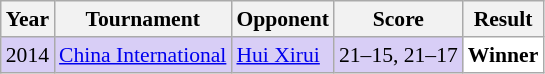<table class="sortable wikitable" style="font-size: 90%;">
<tr>
<th>Year</th>
<th>Tournament</th>
<th>Opponent</th>
<th>Score</th>
<th>Result</th>
</tr>
<tr style="background:#D8CEF6">
<td align="center">2014</td>
<td align="left"><a href='#'>China International</a></td>
<td align="left"> <a href='#'>Hui Xirui</a></td>
<td align="left">21–15, 21–17</td>
<td style="text-align:left; background:white"> <strong>Winner</strong></td>
</tr>
</table>
